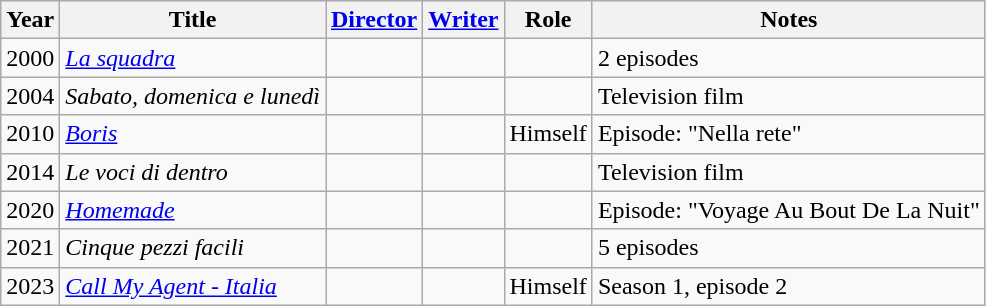<table class="wikitable sortable">
<tr>
<th>Year</th>
<th>Title</th>
<th><a href='#'>Director</a></th>
<th><a href='#'>Writer</a></th>
<th>Role</th>
<th class="unsortable">Notes</th>
</tr>
<tr>
<td>2000</td>
<td><em><a href='#'>La squadra</a></em></td>
<td></td>
<td></td>
<td></td>
<td>2 episodes</td>
</tr>
<tr>
<td>2004</td>
<td><em>Sabato, domenica e lunedì</em></td>
<td></td>
<td></td>
<td></td>
<td>Television film</td>
</tr>
<tr>
<td>2010</td>
<td><em><a href='#'>Boris</a></em></td>
<td></td>
<td></td>
<td>Himself</td>
<td>Episode: "Nella rete"</td>
</tr>
<tr>
<td>2014</td>
<td><em>Le voci di dentro</em></td>
<td></td>
<td></td>
<td></td>
<td>Television film</td>
</tr>
<tr>
<td>2020</td>
<td><em><a href='#'>Homemade</a></em></td>
<td></td>
<td></td>
<td></td>
<td>Episode: "Voyage Au Bout De La Nuit"</td>
</tr>
<tr>
<td>2021</td>
<td><em>Cinque pezzi facili</em></td>
<td></td>
<td></td>
<td></td>
<td>5 episodes</td>
</tr>
<tr>
<td>2023</td>
<td><em><a href='#'>Call My Agent - Italia</a></em></td>
<td></td>
<td></td>
<td>Himself</td>
<td>Season 1, episode 2</td>
</tr>
</table>
